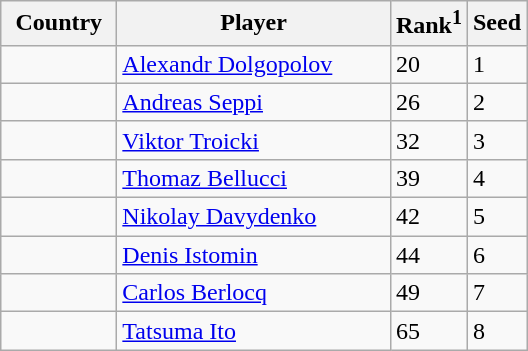<table class="sortable wikitable">
<tr>
<th width="70">Country</th>
<th width="175">Player</th>
<th>Rank<sup>1</sup></th>
<th>Seed</th>
</tr>
<tr>
<td></td>
<td><a href='#'>Alexandr Dolgopolov</a></td>
<td>20</td>
<td>1</td>
</tr>
<tr>
<td></td>
<td><a href='#'>Andreas Seppi</a></td>
<td>26</td>
<td>2</td>
</tr>
<tr>
<td></td>
<td><a href='#'>Viktor Troicki</a></td>
<td>32</td>
<td>3</td>
</tr>
<tr>
<td></td>
<td><a href='#'>Thomaz Bellucci</a></td>
<td>39</td>
<td>4</td>
</tr>
<tr>
<td></td>
<td><a href='#'>Nikolay Davydenko</a></td>
<td>42</td>
<td>5</td>
</tr>
<tr>
<td></td>
<td><a href='#'>Denis Istomin</a></td>
<td>44</td>
<td>6</td>
</tr>
<tr>
<td></td>
<td><a href='#'>Carlos Berlocq</a></td>
<td>49</td>
<td>7</td>
</tr>
<tr>
<td></td>
<td><a href='#'>Tatsuma Ito</a></td>
<td>65</td>
<td>8</td>
</tr>
</table>
